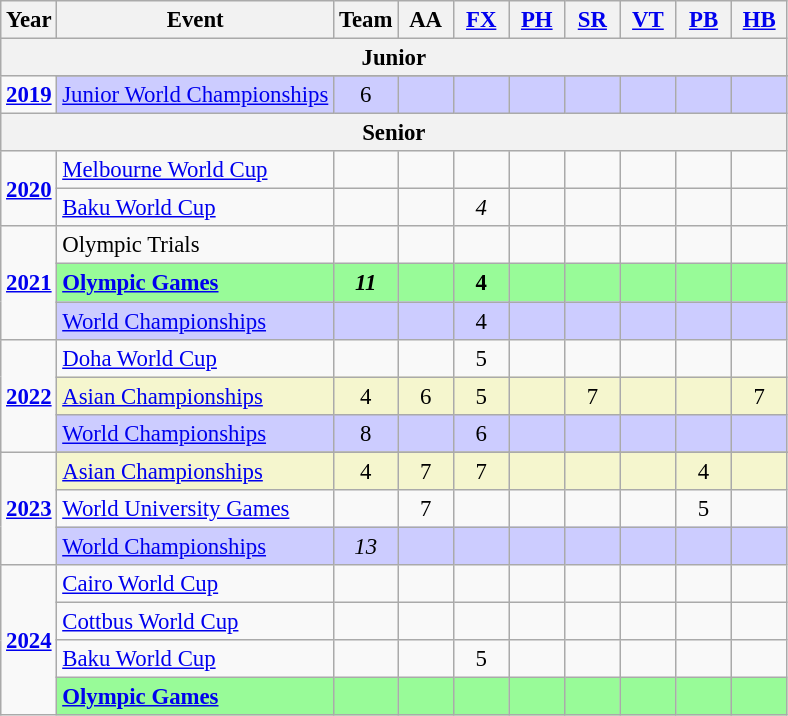<table class="wikitable" style="text-align:center; font-size:95%;">
<tr>
<th align=center>Year</th>
<th align=center>Event</th>
<th style="width:30px;">Team</th>
<th style="width:30px;">AA</th>
<th style="width:30px;"><a href='#'>FX</a></th>
<th style="width:30px;"><a href='#'>PH</a></th>
<th style="width:30px;"><a href='#'>SR</a></th>
<th style="width:30px;"><a href='#'>VT</a></th>
<th style="width:30px;"><a href='#'>PB</a></th>
<th style="width:30px;"><a href='#'>HB</a></th>
</tr>
<tr>
<th colspan="10"><strong>Junior</strong></th>
</tr>
<tr>
<td rowspan="2"><strong><a href='#'>2019</a></strong></td>
</tr>
<tr bgcolor=#CCCCFF>
<td align=left><a href='#'>Junior World Championships</a></td>
<td>6</td>
<td></td>
<td></td>
<td></td>
<td></td>
<td></td>
<td></td>
<td></td>
</tr>
<tr>
<th colspan="10"><strong>Senior</strong></th>
</tr>
<tr>
<td rowspan="2"><strong><a href='#'>2020</a></strong></td>
<td align=left><a href='#'>Melbourne World Cup</a></td>
<td></td>
<td></td>
<td></td>
<td></td>
<td></td>
<td></td>
<td></td>
<td></td>
</tr>
<tr>
<td align=left><a href='#'>Baku World Cup</a></td>
<td></td>
<td></td>
<td><em>4</em></td>
<td></td>
<td></td>
<td></td>
<td></td>
<td></td>
</tr>
<tr>
<td rowspan="3"><strong><a href='#'>2021</a></strong></td>
<td align=left>Olympic Trials</td>
<td></td>
<td></td>
<td></td>
<td></td>
<td></td>
<td></td>
<td></td>
<td></td>
</tr>
<tr bgcolor=98FB98>
<td align=left><strong><a href='#'>Olympic Games</a></strong></td>
<td><strong><em>11</em></strong></td>
<td></td>
<td><strong>4</strong></td>
<td></td>
<td></td>
<td></td>
<td></td>
<td></td>
</tr>
<tr bgcolor=#CCCCFF>
<td align=left><a href='#'>World Championships</a></td>
<td></td>
<td></td>
<td>4</td>
<td></td>
<td></td>
<td></td>
<td></td>
<td></td>
</tr>
<tr>
<td rowspan="3"><strong><a href='#'>2022</a></strong></td>
<td align=left><a href='#'>Doha World Cup</a></td>
<td></td>
<td></td>
<td>5</td>
<td></td>
<td></td>
<td></td>
<td></td>
<td></td>
</tr>
<tr bgcolor=#F5F6CE>
<td align=left><a href='#'>Asian Championships</a></td>
<td>4</td>
<td>6</td>
<td>5</td>
<td></td>
<td>7</td>
<td></td>
<td></td>
<td>7</td>
</tr>
<tr bgcolor=#CCCCFF>
<td align=left><a href='#'>World Championships</a></td>
<td>8</td>
<td></td>
<td>6</td>
<td></td>
<td></td>
<td></td>
<td></td>
<td></td>
</tr>
<tr>
<td rowspan="4"><strong><a href='#'>2023</a></strong></td>
</tr>
<tr bgcolor=#F5F6CE>
<td align=left><a href='#'>Asian Championships</a></td>
<td>4</td>
<td>7</td>
<td>7</td>
<td></td>
<td></td>
<td></td>
<td>4</td>
<td></td>
</tr>
<tr>
<td align=left><a href='#'>World University Games</a></td>
<td></td>
<td>7</td>
<td></td>
<td></td>
<td></td>
<td></td>
<td>5</td>
<td></td>
</tr>
<tr bgcolor=#CCCCFF>
<td align=left><a href='#'>World Championships</a></td>
<td><em>13</em></td>
<td></td>
<td></td>
<td></td>
<td></td>
<td></td>
<td></td>
<td></td>
</tr>
<tr>
<td rowspan="4"><strong><a href='#'>2024</a></strong></td>
<td align=left><a href='#'>Cairo World Cup</a></td>
<td></td>
<td></td>
<td></td>
<td></td>
<td></td>
<td></td>
<td></td>
<td></td>
</tr>
<tr>
<td align=left><a href='#'>Cottbus World Cup</a></td>
<td></td>
<td></td>
<td></td>
<td></td>
<td></td>
<td></td>
<td></td>
<td></td>
</tr>
<tr>
<td align=left><a href='#'>Baku World Cup</a></td>
<td></td>
<td></td>
<td>5</td>
<td></td>
<td></td>
<td></td>
<td></td>
<td></td>
</tr>
<tr bgcolor=98FB98>
<td align=left><strong><a href='#'>Olympic Games</a></strong></td>
<td></td>
<td></td>
<td></td>
<td></td>
<td></td>
<td></td>
<td></td>
<td></td>
</tr>
</table>
